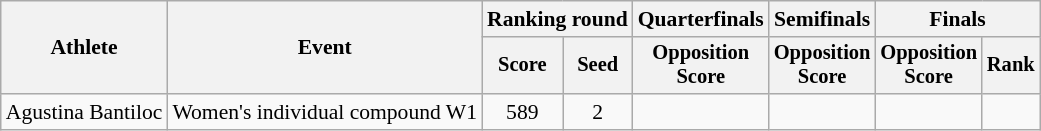<table class="wikitable" style="text-align: center; font-size:90%">
<tr>
<th rowspan="2">Athlete</th>
<th rowspan="2">Event</th>
<th colspan="2">Ranking round</th>
<th>Quarterfinals</th>
<th>Semifinals</th>
<th colspan="2">Finals</th>
</tr>
<tr style="font-size:95%">
<th>Score</th>
<th>Seed</th>
<th>Opposition<br>Score</th>
<th>Opposition<br>Score</th>
<th>Opposition<br>Score</th>
<th>Rank</th>
</tr>
<tr>
<td>Agustina Bantiloc</td>
<td>Women's individual compound W1</td>
<td>589</td>
<td>2</td>
<td></td>
<td></td>
<td></td>
<td></td>
</tr>
</table>
